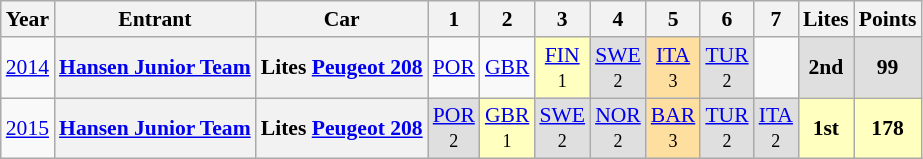<table class="wikitable" border="1" style="text-align:center; font-size:90%;">
<tr valign="top">
<th>Year</th>
<th>Entrant</th>
<th>Car</th>
<th>1</th>
<th>2</th>
<th>3</th>
<th>4</th>
<th>5</th>
<th>6</th>
<th>7</th>
<th>Lites</th>
<th>Points</th>
</tr>
<tr>
<td><a href='#'>2014</a></td>
<th><a href='#'>Hansen Junior Team</a></th>
<th>Lites <a href='#'>Peugeot 208</a></th>
<td><a href='#'>POR</a><br><small></small></td>
<td><a href='#'>GBR</a><br><small></small></td>
<td style="background:#FFFFBF;"><a href='#'>FIN</a><br><small>1</small></td>
<td style="background:#DFDFDF;"><a href='#'>SWE</a><br><small>2</small></td>
<td style="background:#FFDF9F;"><a href='#'>ITA</a><br><small>3</small></td>
<td style="background:#DFDFDF;"><a href='#'>TUR</a><br><small>2</small></td>
<td></td>
<th style="background:#DFDFDF;">2nd</th>
<th style="background:#DFDFDF;">99</th>
</tr>
<tr>
<td><a href='#'>2015</a></td>
<th><a href='#'>Hansen Junior Team</a></th>
<th>Lites <a href='#'>Peugeot 208</a></th>
<td style="background:#DFDFDF;"><a href='#'>POR</a><br><small>2</small></td>
<td style="background:#FFFFBF;"><a href='#'>GBR</a><br><small>1</small></td>
<td style="background:#DFDFDF;"><a href='#'>SWE</a><br><small>2</small></td>
<td style="background:#DFDFDF;"><a href='#'>NOR</a><br><small>2</small></td>
<td style="background:#FFDF9F;"><a href='#'>BAR</a><br><small>3</small></td>
<td style="background:#DFDFDF;"><a href='#'>TUR</a><br><small>2</small></td>
<td style="background:#DFDFDF;"><a href='#'>ITA</a><br><small>2</small></td>
<th style="background:#FFFFBF;">1st</th>
<th style="background:#FFFFBF;">178</th>
</tr>
</table>
